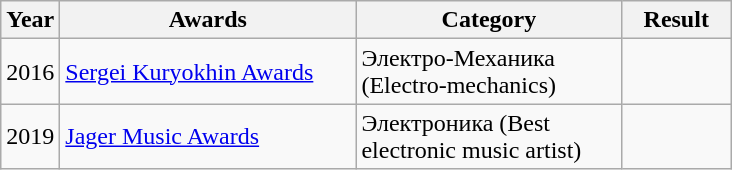<table class="wikitable">
<tr>
<th><strong>Year</strong></th>
<th style="width:190px;"><strong>Awards</strong></th>
<th style="width:170px;"><strong>Category</strong></th>
<th width="65">Result</th>
</tr>
<tr>
<td>2016</td>
<td><a href='#'>Sergei Kuryokhin Awards</a></td>
<td>Электро-Механика (Electro-mechanics)</td>
<td></td>
</tr>
<tr>
<td>2019</td>
<td><a href='#'>Jager Music Awards</a></td>
<td>Электроника (Best electronic music artist)</td>
<td></td>
</tr>
</table>
